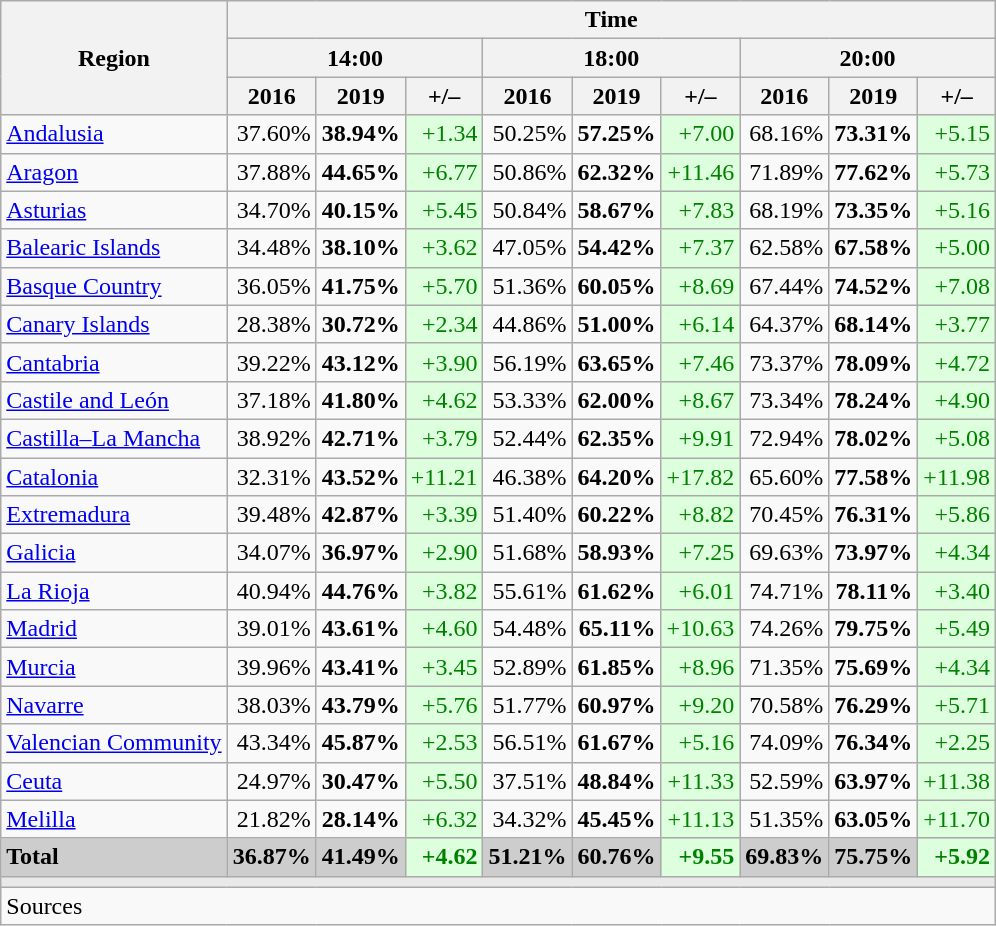<table class="wikitable sortable" style="text-align:right;">
<tr>
<th rowspan="3">Region</th>
<th colspan="9">Time</th>
</tr>
<tr>
<th colspan="3">14:00</th>
<th colspan="3">18:00</th>
<th colspan="3">20:00</th>
</tr>
<tr>
<th>2016</th>
<th>2019</th>
<th>+/–</th>
<th>2016</th>
<th>2019</th>
<th>+/–</th>
<th>2016</th>
<th>2019</th>
<th>+/–</th>
</tr>
<tr>
<td align="left"><a href='#'>Andalusia</a></td>
<td>37.60%</td>
<td><strong>38.94%</strong></td>
<td style="background:#DDFFDD; color:green;">+1.34</td>
<td>50.25%</td>
<td><strong>57.25%</strong></td>
<td style="background:#DDFFDD; color:green;">+7.00</td>
<td>68.16%</td>
<td><strong>73.31%</strong></td>
<td style="background:#DDFFDD; color:green;">+5.15</td>
</tr>
<tr>
<td align="left"><a href='#'>Aragon</a></td>
<td>37.88%</td>
<td><strong>44.65%</strong></td>
<td style="background:#DDFFDD; color:green;">+6.77</td>
<td>50.86%</td>
<td><strong>62.32%</strong></td>
<td style="background:#DDFFDD; color:green;">+11.46</td>
<td>71.89%</td>
<td><strong>77.62%</strong></td>
<td style="background:#DDFFDD; color:green;">+5.73</td>
</tr>
<tr>
<td align="left"><a href='#'>Asturias</a></td>
<td>34.70%</td>
<td><strong>40.15%</strong></td>
<td style="background:#DDFFDD; color:green;">+5.45</td>
<td>50.84%</td>
<td><strong>58.67%</strong></td>
<td style="background:#DDFFDD; color:green;">+7.83</td>
<td>68.19%</td>
<td><strong>73.35%</strong></td>
<td style="background:#DDFFDD; color:green;">+5.16</td>
</tr>
<tr>
<td align="left"><a href='#'>Balearic Islands</a></td>
<td>34.48%</td>
<td><strong>38.10%</strong></td>
<td style="background:#DDFFDD; color:green;">+3.62</td>
<td>47.05%</td>
<td><strong>54.42%</strong></td>
<td style="background:#DDFFDD; color:green;">+7.37</td>
<td>62.58%</td>
<td><strong>67.58%</strong></td>
<td style="background:#DDFFDD; color:green;">+5.00</td>
</tr>
<tr>
<td align="left"><a href='#'>Basque Country</a></td>
<td>36.05%</td>
<td><strong>41.75%</strong></td>
<td style="background:#DDFFDD; color:green;">+5.70</td>
<td>51.36%</td>
<td><strong>60.05%</strong></td>
<td style="background:#DDFFDD; color:green;">+8.69</td>
<td>67.44%</td>
<td><strong>74.52%</strong></td>
<td style="background:#DDFFDD; color:green;">+7.08</td>
</tr>
<tr>
<td align="left"><a href='#'>Canary Islands</a></td>
<td>28.38%</td>
<td><strong>30.72%</strong></td>
<td style="background:#DDFFDD; color:green;">+2.34</td>
<td>44.86%</td>
<td><strong>51.00%</strong></td>
<td style="background:#DDFFDD; color:green;">+6.14</td>
<td>64.37%</td>
<td><strong>68.14%</strong></td>
<td style="background:#DDFFDD; color:green;">+3.77</td>
</tr>
<tr>
<td align="left"><a href='#'>Cantabria</a></td>
<td>39.22%</td>
<td><strong>43.12%</strong></td>
<td style="background:#DDFFDD; color:green;">+3.90</td>
<td>56.19%</td>
<td><strong>63.65%</strong></td>
<td style="background:#DDFFDD; color:green;">+7.46</td>
<td>73.37%</td>
<td><strong>78.09%</strong></td>
<td style="background:#DDFFDD; color:green;">+4.72</td>
</tr>
<tr>
<td align="left"><a href='#'>Castile and León</a></td>
<td>37.18%</td>
<td><strong>41.80%</strong></td>
<td style="background:#DDFFDD; color:green;">+4.62</td>
<td>53.33%</td>
<td><strong>62.00%</strong></td>
<td style="background:#DDFFDD; color:green;">+8.67</td>
<td>73.34%</td>
<td><strong>78.24%</strong></td>
<td style="background:#DDFFDD; color:green;">+4.90</td>
</tr>
<tr>
<td align="left"><a href='#'>Castilla–La Mancha</a></td>
<td>38.92%</td>
<td><strong>42.71%</strong></td>
<td style="background:#DDFFDD; color:green;">+3.79</td>
<td>52.44%</td>
<td><strong>62.35%</strong></td>
<td style="background:#DDFFDD; color:green;">+9.91</td>
<td>72.94%</td>
<td><strong>78.02%</strong></td>
<td style="background:#DDFFDD; color:green;">+5.08</td>
</tr>
<tr>
<td align="left"><a href='#'>Catalonia</a></td>
<td>32.31%</td>
<td><strong>43.52%</strong></td>
<td style="background:#DDFFDD; color:green;">+11.21</td>
<td>46.38%</td>
<td><strong>64.20%</strong></td>
<td style="background:#DDFFDD; color:green;">+17.82</td>
<td>65.60%</td>
<td><strong>77.58%</strong></td>
<td style="background:#DDFFDD; color:green;">+11.98</td>
</tr>
<tr>
<td align="left"><a href='#'>Extremadura</a></td>
<td>39.48%</td>
<td><strong>42.87%</strong></td>
<td style="background:#DDFFDD; color:green;">+3.39</td>
<td>51.40%</td>
<td><strong>60.22%</strong></td>
<td style="background:#DDFFDD; color:green;">+8.82</td>
<td>70.45%</td>
<td><strong>76.31%</strong></td>
<td style="background:#DDFFDD; color:green;">+5.86</td>
</tr>
<tr>
<td align="left"><a href='#'>Galicia</a></td>
<td>34.07%</td>
<td><strong>36.97%</strong></td>
<td style="background:#DDFFDD; color:green;">+2.90</td>
<td>51.68%</td>
<td><strong>58.93%</strong></td>
<td style="background:#DDFFDD; color:green;">+7.25</td>
<td>69.63%</td>
<td><strong>73.97%</strong></td>
<td style="background:#DDFFDD; color:green;">+4.34</td>
</tr>
<tr>
<td align="left"><a href='#'>La Rioja</a></td>
<td>40.94%</td>
<td><strong>44.76%</strong></td>
<td style="background:#DDFFDD; color:green;">+3.82</td>
<td>55.61%</td>
<td><strong>61.62%</strong></td>
<td style="background:#DDFFDD; color:green;">+6.01</td>
<td>74.71%</td>
<td><strong>78.11%</strong></td>
<td style="background:#DDFFDD; color:green;">+3.40</td>
</tr>
<tr>
<td align="left"><a href='#'>Madrid</a></td>
<td>39.01%</td>
<td><strong>43.61%</strong></td>
<td style="background:#DDFFDD; color:green;">+4.60</td>
<td>54.48%</td>
<td><strong>65.11%</strong></td>
<td style="background:#DDFFDD; color:green;">+10.63</td>
<td>74.26%</td>
<td><strong>79.75%</strong></td>
<td style="background:#DDFFDD; color:green;">+5.49</td>
</tr>
<tr>
<td align="left"><a href='#'>Murcia</a></td>
<td>39.96%</td>
<td><strong>43.41%</strong></td>
<td style="background:#DDFFDD; color:green;">+3.45</td>
<td>52.89%</td>
<td><strong>61.85%</strong></td>
<td style="background:#DDFFDD; color:green;">+8.96</td>
<td>71.35%</td>
<td><strong>75.69%</strong></td>
<td style="background:#DDFFDD; color:green;">+4.34</td>
</tr>
<tr>
<td align="left"><a href='#'>Navarre</a></td>
<td>38.03%</td>
<td><strong>43.79%</strong></td>
<td style="background:#DDFFDD; color:green;">+5.76</td>
<td>51.77%</td>
<td><strong>60.97%</strong></td>
<td style="background:#DDFFDD; color:green;">+9.20</td>
<td>70.58%</td>
<td><strong>76.29%</strong></td>
<td style="background:#DDFFDD; color:green;">+5.71</td>
</tr>
<tr>
<td align="left"><a href='#'>Valencian Community</a></td>
<td>43.34%</td>
<td><strong>45.87%</strong></td>
<td style="background:#DDFFDD; color:green;">+2.53</td>
<td>56.51%</td>
<td><strong>61.67%</strong></td>
<td style="background:#DDFFDD; color:green;">+5.16</td>
<td>74.09%</td>
<td><strong>76.34%</strong></td>
<td style="background:#DDFFDD; color:green;">+2.25</td>
</tr>
<tr>
<td align="left"><a href='#'>Ceuta</a></td>
<td>24.97%</td>
<td><strong>30.47%</strong></td>
<td style="background:#DDFFDD; color:green;">+5.50</td>
<td>37.51%</td>
<td><strong>48.84%</strong></td>
<td style="background:#DDFFDD; color:green;">+11.33</td>
<td>52.59%</td>
<td><strong>63.97%</strong></td>
<td style="background:#DDFFDD; color:green;">+11.38</td>
</tr>
<tr>
<td align="left"><a href='#'>Melilla</a></td>
<td>21.82%</td>
<td><strong>28.14%</strong></td>
<td style="background:#DDFFDD; color:green;">+6.32</td>
<td>34.32%</td>
<td><strong>45.45%</strong></td>
<td style="background:#DDFFDD; color:green;">+11.13</td>
<td>51.35%</td>
<td><strong>63.05%</strong></td>
<td style="background:#DDFFDD; color:green;">+11.70</td>
</tr>
<tr style="background:#CDCDCD;">
<td align="left"><strong>Total</strong></td>
<td><strong>36.87%</strong></td>
<td><strong>41.49%</strong></td>
<td style="background:#DDFFDD; color:green;"><strong>+4.62</strong></td>
<td><strong>51.21%</strong></td>
<td><strong>60.76%</strong></td>
<td style="background:#DDFFDD; color:green;"><strong>+9.55</strong></td>
<td><strong>69.83%</strong></td>
<td><strong>75.75%</strong></td>
<td style="background:#DDFFDD; color:green;"><strong>+5.92</strong></td>
</tr>
<tr>
<td colspan="10" bgcolor="#E9E9E9"></td>
</tr>
<tr>
<td align="left" colspan="10">Sources</td>
</tr>
</table>
